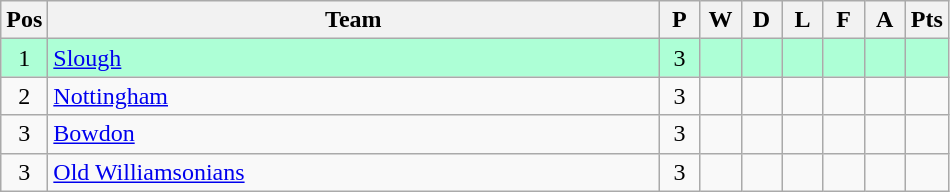<table class="wikitable" style="font-size: 100%">
<tr>
<th width=20>Pos</th>
<th width=400>Team</th>
<th width=20>P</th>
<th width=20>W</th>
<th width=20>D</th>
<th width=20>L</th>
<th width=20>F</th>
<th width=20>A</th>
<th width=20>Pts</th>
</tr>
<tr align=center style="background: #ADFFD6;">
<td>1</td>
<td align="left"><a href='#'>Slough</a></td>
<td>3</td>
<td></td>
<td></td>
<td></td>
<td></td>
<td></td>
<td></td>
</tr>
<tr align=center>
<td>2</td>
<td align="left"><a href='#'>Nottingham</a></td>
<td>3</td>
<td></td>
<td></td>
<td></td>
<td></td>
<td></td>
<td></td>
</tr>
<tr align=center>
<td>3</td>
<td align="left"><a href='#'>Bowdon</a></td>
<td>3</td>
<td></td>
<td></td>
<td></td>
<td></td>
<td></td>
<td></td>
</tr>
<tr align=center>
<td>3</td>
<td align="left"><a href='#'>Old Williamsonians</a></td>
<td>3</td>
<td></td>
<td></td>
<td></td>
<td></td>
<td></td>
<td></td>
</tr>
</table>
